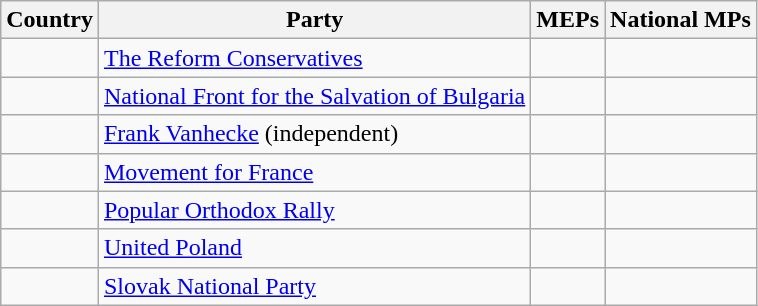<table class="wikitable">
<tr>
<th>Country</th>
<th>Party</th>
<th>MEPs</th>
<th>National MPs</th>
</tr>
<tr>
<td></td>
<td><a href='#'>The Reform Conservatives</a></td>
<td></td>
<td></td>
</tr>
<tr>
<td></td>
<td><a href='#'>National Front for the Salvation of Bulgaria</a></td>
<td></td>
<td></td>
</tr>
<tr>
<td></td>
<td><a href='#'>Frank Vanhecke</a> (independent)</td>
<td></td>
<td></td>
</tr>
<tr>
<td></td>
<td><a href='#'>Movement for France</a></td>
<td></td>
<td></td>
</tr>
<tr>
<td></td>
<td><a href='#'>Popular Orthodox Rally</a></td>
<td></td>
<td></td>
</tr>
<tr>
<td></td>
<td><a href='#'>United Poland</a></td>
<td></td>
<td></td>
</tr>
<tr>
<td></td>
<td><a href='#'>Slovak National Party</a></td>
<td></td>
<td></td>
</tr>
</table>
